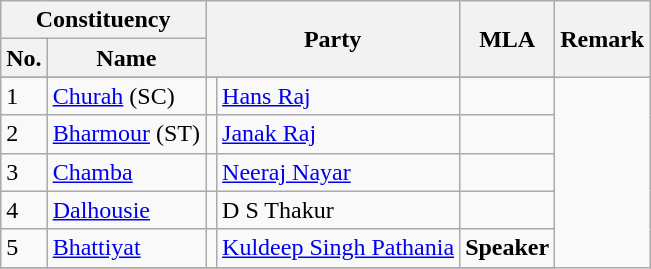<table class="wikitable sortable">
<tr>
<th colspan="2">Constituency</th>
<th colspan="2" rowspan="2">Party</th>
<th rowspan="2">MLA</th>
<th rowspan="2">Remark</th>
</tr>
<tr>
<th>No.</th>
<th>Name</th>
</tr>
<tr>
</tr>
<tr>
<td>1</td>
<td><a href='#'>Churah</a> (SC)</td>
<td></td>
<td><a href='#'>Hans Raj</a></td>
<td></td>
</tr>
<tr>
<td>2</td>
<td><a href='#'>Bharmour</a> (ST)</td>
<td></td>
<td><a href='#'>Janak Raj</a></td>
<td></td>
</tr>
<tr>
<td>3</td>
<td><a href='#'>Chamba</a></td>
<td></td>
<td><a href='#'>Neeraj Nayar</a></td>
<td></td>
</tr>
<tr>
<td>4</td>
<td><a href='#'>Dalhousie</a></td>
<td></td>
<td>D S Thakur</td>
<td></td>
</tr>
<tr>
<td>5</td>
<td><a href='#'>Bhattiyat</a></td>
<td></td>
<td><a href='#'>Kuldeep Singh Pathania</a></td>
<td><strong>Speaker</strong></td>
</tr>
<tr>
</tr>
</table>
